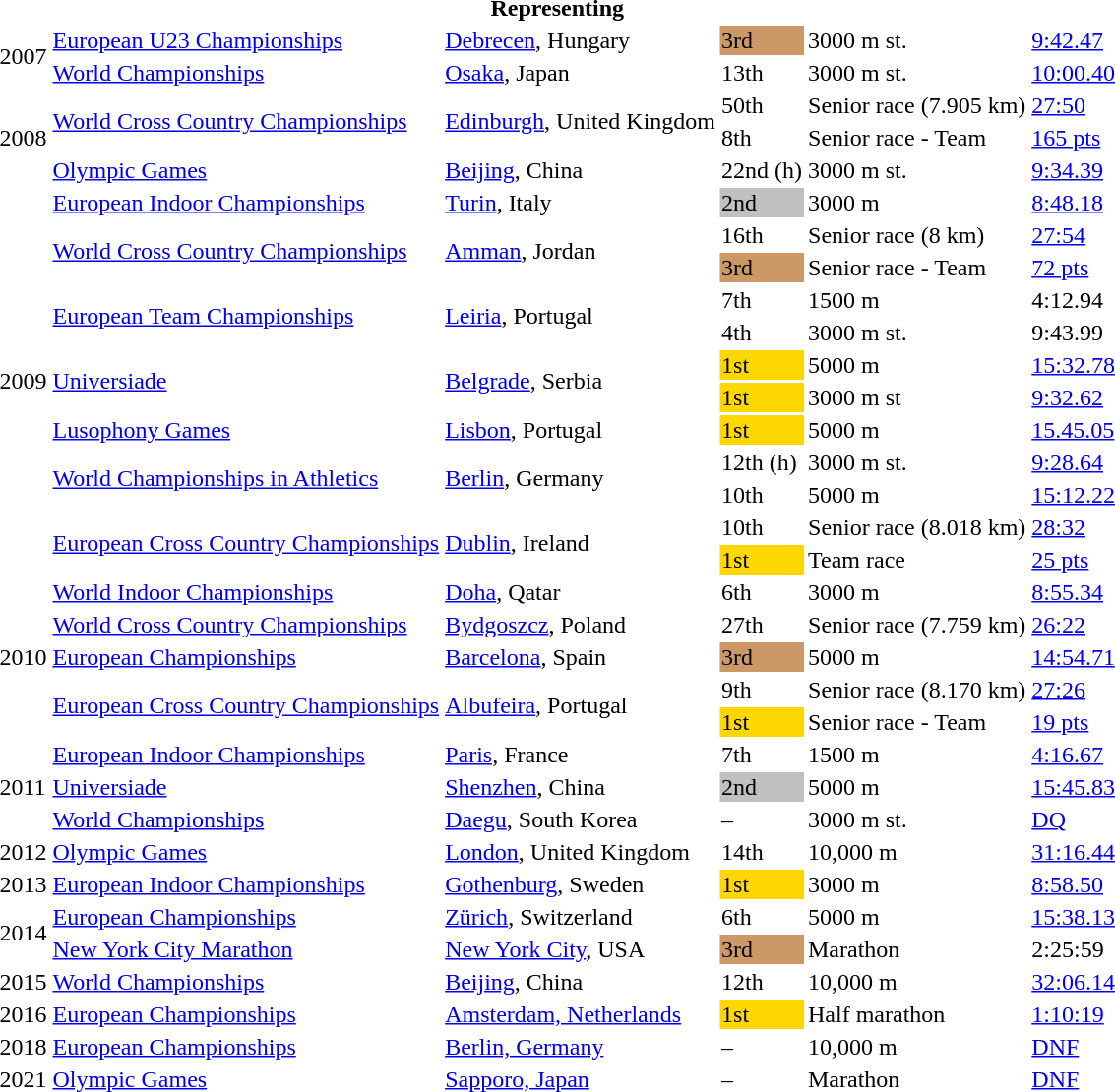<table>
<tr>
<th colspan="6">Representing </th>
</tr>
<tr>
<td rowspan=2>2007</td>
<td><a href='#'>European U23 Championships</a></td>
<td><a href='#'>Debrecen</a>, Hungary</td>
<td bgcolor="cc9966">3rd</td>
<td>3000 m st.</td>
<td><a href='#'>9:42.47</a></td>
</tr>
<tr>
<td><a href='#'>World Championships</a></td>
<td><a href='#'>Osaka</a>, Japan</td>
<td>13th</td>
<td>3000 m st.</td>
<td><a href='#'>10:00.40</a></td>
</tr>
<tr>
<td rowspan=3>2008</td>
<td rowspan=2><a href='#'>World Cross Country Championships</a></td>
<td rowspan=2><a href='#'>Edinburgh</a>, United Kingdom</td>
<td>50th</td>
<td>Senior race (7.905 km)</td>
<td><a href='#'>27:50</a></td>
</tr>
<tr>
<td>8th</td>
<td>Senior race - Team</td>
<td><a href='#'>165 pts</a></td>
</tr>
<tr>
<td><a href='#'>Olympic Games</a></td>
<td><a href='#'>Beijing</a>, China</td>
<td>22nd (h)</td>
<td>3000 m st.</td>
<td><a href='#'>9:34.39</a></td>
</tr>
<tr>
<td rowspan=12>2009</td>
<td><a href='#'>European Indoor Championships</a></td>
<td><a href='#'>Turin</a>, Italy</td>
<td bgcolor="silver">2nd</td>
<td>3000 m</td>
<td><a href='#'>8:48.18</a></td>
</tr>
<tr>
<td rowspan=2><a href='#'>World Cross Country Championships</a></td>
<td rowspan=2><a href='#'>Amman</a>, Jordan</td>
<td>16th</td>
<td>Senior race (8 km)</td>
<td><a href='#'>27:54</a></td>
</tr>
<tr>
<td bgcolor=cc9966>3rd</td>
<td>Senior race - Team</td>
<td><a href='#'>72 pts</a></td>
</tr>
<tr>
<td rowspan=2><a href='#'>European Team Championships</a></td>
<td rowspan=2><a href='#'>Leiria</a>, Portugal</td>
<td>7th</td>
<td>1500 m</td>
<td>4:12.94</td>
</tr>
<tr>
<td>4th</td>
<td>3000 m st.</td>
<td>9:43.99</td>
</tr>
<tr>
<td rowspan=2><a href='#'>Universiade</a></td>
<td rowspan=2><a href='#'>Belgrade</a>, Serbia</td>
<td bgcolor="gold">1st</td>
<td>5000 m</td>
<td><a href='#'>15:32.78</a></td>
</tr>
<tr>
<td bgcolor="gold">1st</td>
<td>3000 m st</td>
<td><a href='#'>9:32.62</a></td>
</tr>
<tr>
<td><a href='#'>Lusophony Games</a></td>
<td><a href='#'>Lisbon</a>, Portugal</td>
<td bgcolor=gold>1st</td>
<td>5000 m</td>
<td><a href='#'>15.45.05</a></td>
</tr>
<tr>
<td rowspan=2><a href='#'>World Championships in Athletics</a></td>
<td rowspan=2><a href='#'>Berlin</a>, Germany</td>
<td>12th (h)</td>
<td>3000 m st.</td>
<td><a href='#'>9:28.64</a></td>
</tr>
<tr>
<td>10th</td>
<td>5000 m</td>
<td><a href='#'>15:12.22</a></td>
</tr>
<tr>
<td rowspan=2><a href='#'>European Cross Country Championships</a></td>
<td rowspan=2><a href='#'>Dublin</a>, Ireland</td>
<td>10th</td>
<td>Senior race (8.018 km)</td>
<td><a href='#'>28:32</a></td>
</tr>
<tr>
<td bgcolor=gold>1st</td>
<td>Team race</td>
<td><a href='#'>25 pts</a></td>
</tr>
<tr>
<td rowspan=5>2010</td>
<td><a href='#'>World Indoor Championships</a></td>
<td><a href='#'>Doha</a>, Qatar</td>
<td>6th</td>
<td>3000 m</td>
<td><a href='#'>8:55.34</a></td>
</tr>
<tr>
<td><a href='#'>World Cross Country Championships</a></td>
<td><a href='#'>Bydgoszcz</a>, Poland</td>
<td>27th</td>
<td>Senior race (7.759 km)</td>
<td><a href='#'>26:22</a></td>
</tr>
<tr>
<td><a href='#'>European Championships</a></td>
<td><a href='#'>Barcelona</a>, Spain</td>
<td bgcolor=cc9966>3rd</td>
<td>5000 m</td>
<td><a href='#'>14:54.71</a></td>
</tr>
<tr>
<td rowspan=2><a href='#'>European Cross Country Championships</a></td>
<td rowspan=2><a href='#'>Albufeira</a>, Portugal</td>
<td>9th</td>
<td>Senior race (8.170 km)</td>
<td><a href='#'>27:26</a></td>
</tr>
<tr>
<td bgcolor=gold>1st</td>
<td>Senior race - Team</td>
<td><a href='#'>19 pts</a></td>
</tr>
<tr>
<td rowspan=3>2011</td>
<td><a href='#'>European Indoor Championships</a></td>
<td><a href='#'>Paris</a>, France</td>
<td>7th</td>
<td>1500 m</td>
<td><a href='#'>4:16.67</a></td>
</tr>
<tr>
<td><a href='#'>Universiade</a></td>
<td><a href='#'>Shenzhen</a>, China</td>
<td bgcolor=silver>2nd</td>
<td>5000 m</td>
<td><a href='#'>15:45.83</a></td>
</tr>
<tr>
<td><a href='#'>World Championships</a></td>
<td><a href='#'>Daegu</a>, South Korea</td>
<td>–</td>
<td>3000 m st.</td>
<td><a href='#'>DQ</a></td>
</tr>
<tr>
<td>2012</td>
<td><a href='#'>Olympic Games</a></td>
<td><a href='#'>London</a>, United Kingdom</td>
<td>14th</td>
<td>10,000 m</td>
<td><a href='#'>31:16.44</a></td>
</tr>
<tr>
<td>2013</td>
<td><a href='#'>European Indoor Championships</a></td>
<td><a href='#'>Gothenburg</a>, Sweden</td>
<td bgcolor=gold>1st</td>
<td>3000 m</td>
<td><a href='#'>8:58.50</a></td>
</tr>
<tr>
<td rowspan=2>2014</td>
<td><a href='#'>European Championships</a></td>
<td><a href='#'>Zürich</a>, Switzerland</td>
<td>6th</td>
<td>5000 m</td>
<td><a href='#'>15:38.13</a></td>
</tr>
<tr>
<td><a href='#'>New York City Marathon</a></td>
<td><a href='#'>New York City</a>, USA</td>
<td bgcolor=cc9966>3rd</td>
<td>Marathon</td>
<td>2:25:59</td>
</tr>
<tr>
<td>2015</td>
<td><a href='#'>World Championships</a></td>
<td><a href='#'>Beijing</a>, China</td>
<td>12th</td>
<td>10,000 m</td>
<td><a href='#'>32:06.14</a></td>
</tr>
<tr>
<td>2016</td>
<td><a href='#'>European Championships</a></td>
<td><a href='#'>Amsterdam, Netherlands</a></td>
<td bgcolor=gold>1st</td>
<td>Half marathon</td>
<td><a href='#'>1:10:19</a></td>
</tr>
<tr>
<td>2018</td>
<td><a href='#'>European Championships</a></td>
<td><a href='#'>Berlin, Germany</a></td>
<td>–</td>
<td>10,000 m</td>
<td><a href='#'>DNF</a></td>
</tr>
<tr>
<td>2021</td>
<td><a href='#'>Olympic Games</a></td>
<td><a href='#'>Sapporo, Japan</a></td>
<td>–</td>
<td>Marathon</td>
<td><a href='#'>DNF</a></td>
</tr>
</table>
